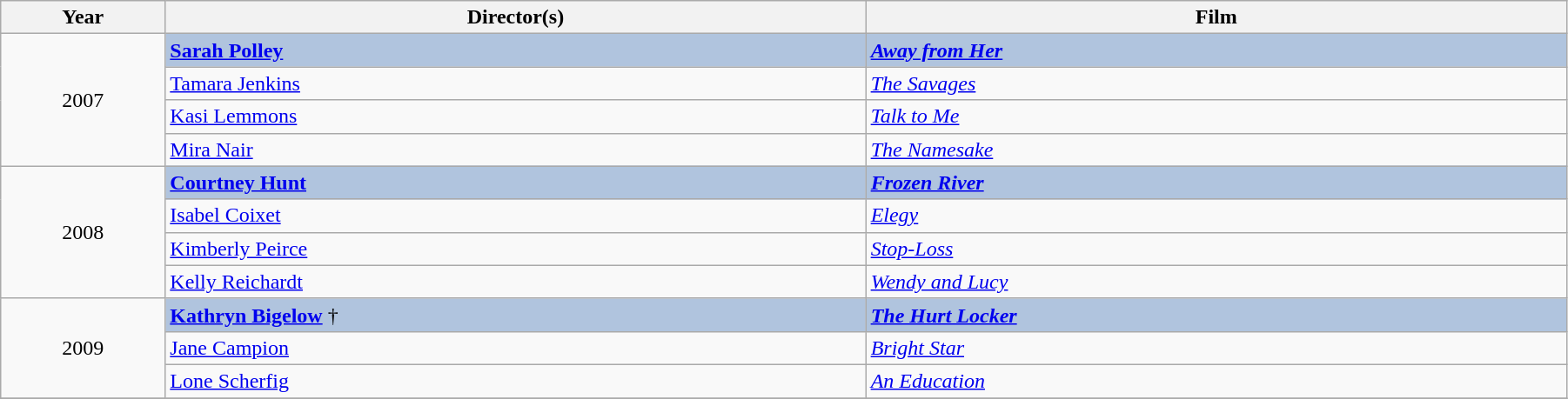<table class="wikitable" width="95%" cellphttps://en.wikipedia.org/wiki/Special:SpecialPagesadding="5">
<tr>
<th width="100"><strong>Year</strong></th>
<th width="450"><strong>Director(s)</strong></th>
<th width="450"><strong>Film</strong></th>
</tr>
<tr>
<td rowspan="4" style="text-align:center;">2007</td>
<td style="background:#B0C4DE;"><strong><a href='#'>Sarah Polley</a></strong></td>
<td style="background:#B0C4DE;"><strong><em><a href='#'>Away from Her</a></em></strong></td>
</tr>
<tr>
<td><a href='#'>Tamara Jenkins</a></td>
<td><em><a href='#'>The Savages</a></em></td>
</tr>
<tr>
<td><a href='#'>Kasi Lemmons</a></td>
<td><em><a href='#'>Talk to Me</a></em></td>
</tr>
<tr>
<td><a href='#'>Mira Nair</a></td>
<td><em><a href='#'>The Namesake</a></em></td>
</tr>
<tr>
<td rowspan="4" style="text-align:center;">2008</td>
<td style="background:#B0C4DE;"><strong><a href='#'>Courtney Hunt</a></strong></td>
<td style="background:#B0C4DE;"><strong><em><a href='#'>Frozen River</a></em></strong></td>
</tr>
<tr>
<td><a href='#'>Isabel Coixet</a></td>
<td><em><a href='#'>Elegy</a></em></td>
</tr>
<tr>
<td><a href='#'>Kimberly Peirce</a></td>
<td><em><a href='#'>Stop-Loss</a></em></td>
</tr>
<tr>
<td><a href='#'>Kelly Reichardt</a></td>
<td><em><a href='#'>Wendy and Lucy</a></em></td>
</tr>
<tr>
<td rowspan="3" style="text-align:center;">2009</td>
<td style="background:#B0C4DE;"><strong><a href='#'>Kathryn Bigelow</a></strong> †</td>
<td style="background:#B0C4DE;"><strong><em><a href='#'>The Hurt Locker</a></em></strong></td>
</tr>
<tr>
<td><a href='#'>Jane Campion</a></td>
<td><em><a href='#'>Bright Star</a></em></td>
</tr>
<tr>
<td><a href='#'>Lone Scherfig</a></td>
<td><em><a href='#'>An Education</a></em></td>
</tr>
<tr>
</tr>
</table>
